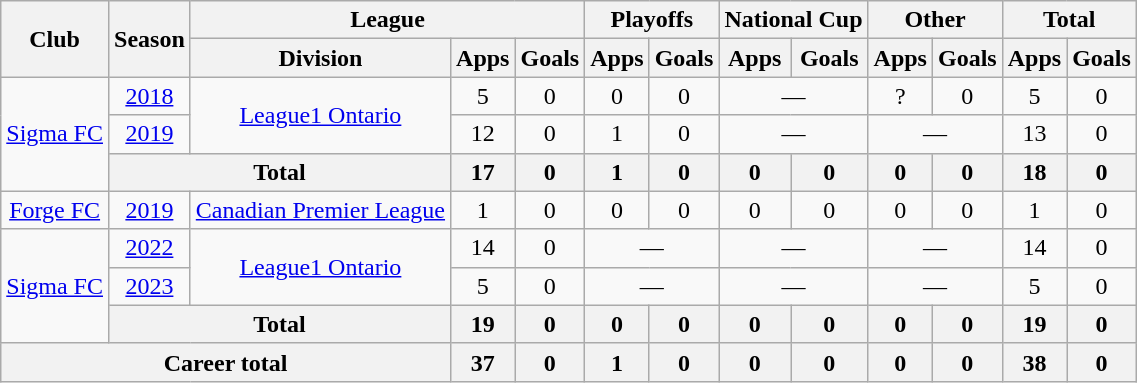<table class="wikitable" style="text-align: center">
<tr>
<th rowspan="2">Club</th>
<th rowspan="2">Season</th>
<th colspan="3">League</th>
<th colspan="2">Playoffs</th>
<th colspan="2">National Cup</th>
<th colspan="2">Other</th>
<th colspan="2">Total</th>
</tr>
<tr>
<th>Division</th>
<th>Apps</th>
<th>Goals</th>
<th>Apps</th>
<th>Goals</th>
<th>Apps</th>
<th>Goals</th>
<th>Apps</th>
<th>Goals</th>
<th>Apps</th>
<th>Goals</th>
</tr>
<tr>
<td rowspan="3"><a href='#'>Sigma FC</a></td>
<td><a href='#'>2018</a></td>
<td rowspan=2><a href='#'>League1 Ontario</a></td>
<td>5</td>
<td>0</td>
<td>0</td>
<td>0</td>
<td colspan="2">—</td>
<td>?</td>
<td>0</td>
<td>5</td>
<td>0</td>
</tr>
<tr>
<td><a href='#'>2019</a></td>
<td>12</td>
<td>0</td>
<td>1</td>
<td>0</td>
<td colspan="2">—</td>
<td colspan="2">—</td>
<td>13</td>
<td>0</td>
</tr>
<tr>
<th colspan="2">Total</th>
<th>17</th>
<th>0</th>
<th>1</th>
<th>0</th>
<th>0</th>
<th>0</th>
<th>0</th>
<th>0</th>
<th>18</th>
<th>0</th>
</tr>
<tr>
<td><a href='#'>Forge FC</a></td>
<td><a href='#'>2019</a></td>
<td><a href='#'>Canadian Premier League</a></td>
<td>1</td>
<td>0</td>
<td>0</td>
<td>0</td>
<td>0</td>
<td>0</td>
<td>0</td>
<td>0</td>
<td>1</td>
<td>0</td>
</tr>
<tr>
<td rowspan="3"><a href='#'>Sigma FC</a></td>
<td><a href='#'>2022</a></td>
<td rowspan=2><a href='#'>League1 Ontario</a></td>
<td>14</td>
<td>0</td>
<td colspan="2">—</td>
<td colspan="2">—</td>
<td colspan="2">—</td>
<td>14</td>
<td>0</td>
</tr>
<tr>
<td><a href='#'>2023</a></td>
<td>5</td>
<td>0</td>
<td colspan="2">—</td>
<td colspan="2">—</td>
<td colspan="2">—</td>
<td>5</td>
<td>0</td>
</tr>
<tr>
<th colspan="2">Total</th>
<th>19</th>
<th>0</th>
<th>0</th>
<th>0</th>
<th>0</th>
<th>0</th>
<th>0</th>
<th>0</th>
<th>19</th>
<th>0</th>
</tr>
<tr>
<th colspan="3">Career total</th>
<th>37</th>
<th>0</th>
<th>1</th>
<th>0</th>
<th>0</th>
<th>0</th>
<th>0</th>
<th>0</th>
<th>38</th>
<th>0</th>
</tr>
</table>
